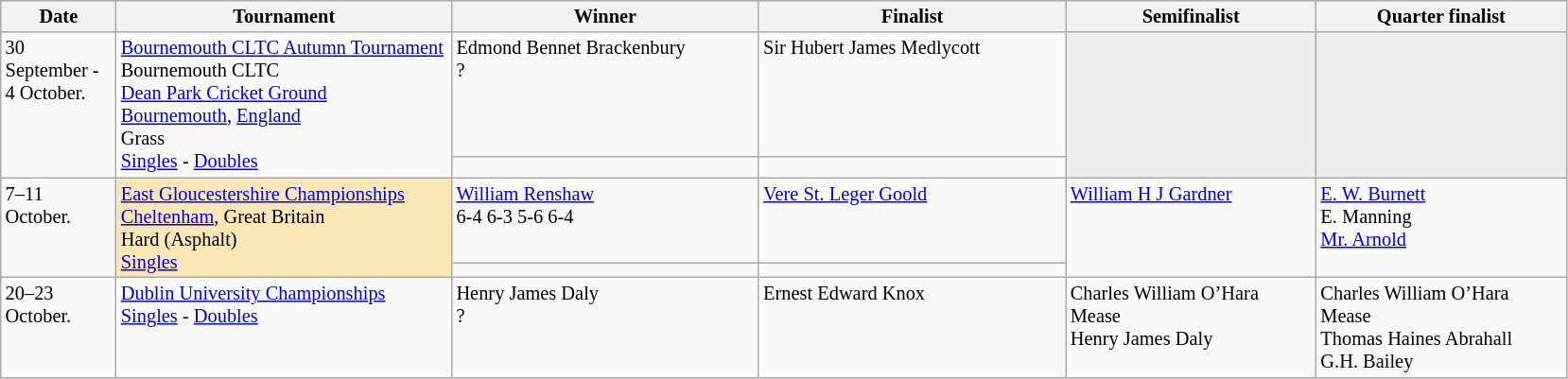<table class="wikitable" style="font-size:85%;">
<tr>
<th width="75">Date</th>
<th width="230">Tournament</th>
<th width="210">Winner</th>
<th width="210">Finalist</th>
<th width="170">Semifinalist</th>
<th width="170">Quarter finalist</th>
</tr>
<tr valign=top>
<td rowspan=2>30 September - 4 October.</td>
<td rowspan=2><a href='#'>Bournemouth CLTC Autumn Tournament</a><br>Bournemouth CLTC<br><a href='#'>Dean Park Cricket Ground</a><br><a href='#'>Bournemouth</a>, <a href='#'>England</a><br>Grass<br><a href='#'>Singles</a> - <a href='#'>Doubles</a></td>
<td> Edmond Bennet Brackenbury<br>?</td>
<td> Sir Hubert James Medlycott</td>
<td style="background:#ededed;" rowspan=2></td>
<td style="background:#ededed;" rowspan=2></td>
</tr>
<tr valign=top>
<td></td>
<td></td>
</tr>
<tr valign=top>
<td rowspan=2>7–11 October.</td>
<td style="background:#fae7b5" rowspan=2><a href='#'>East Gloucestershire Championships</a><br><a href='#'>Cheltenham</a>, Great Britain<br>Hard (Asphalt)<br><a href='#'>Singles</a></td>
<td> <a href='#'>William Renshaw</a><br>6-4 6-3 5-6 6-4</td>
<td> <a href='#'>Vere St. Leger Goold</a></td>
<td rowspan=2> <a href='#'>William H J Gardner</a></td>
<td rowspan=2> <a href='#'>E. W. Burnett</a><br>  E. Manning<br>  <a href='#'>Mr. Arnold</a></td>
</tr>
<tr valign=top>
<td></td>
<td></td>
</tr>
<tr valign=top>
<td rowspan=2>20–23 October.</td>
<td><a href='#'>Dublin University Championships</a><br><a href='#'>Singles</a> - <a href='#'>Doubles</a></td>
<td> Henry James Daly<br>?</td>
<td> Ernest Edward Knox</td>
<td> Charles William O’Hara Mease<br>  Henry James Daly</td>
<td> Charles William O’Hara Mease <br>  Thomas Haines Abrahall<br> G.H. Bailey</td>
</tr>
</table>
